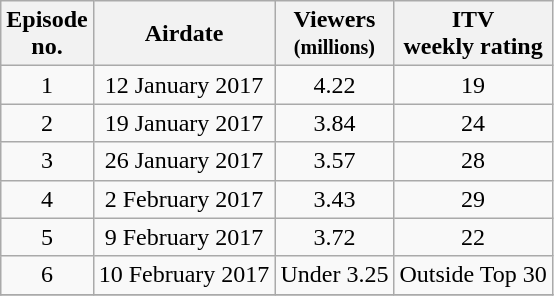<table class="wikitable" style="text-align:center">
<tr>
<th scope="col">Episode<br>no.</th>
<th scope="col">Airdate</th>
<th scope="col">Viewers<br><small>(millions)</small></th>
<th scope="col">ITV<br>weekly rating</th>
</tr>
<tr>
<td>1</td>
<td>12 January 2017</td>
<td>4.22</td>
<td>19</td>
</tr>
<tr>
<td>2</td>
<td>19 January 2017</td>
<td>3.84</td>
<td>24</td>
</tr>
<tr>
<td>3</td>
<td>26 January 2017</td>
<td>3.57</td>
<td>28</td>
</tr>
<tr>
<td>4</td>
<td>2 February 2017</td>
<td>3.43</td>
<td>29</td>
</tr>
<tr>
<td>5</td>
<td>9 February 2017</td>
<td>3.72</td>
<td>22</td>
</tr>
<tr>
<td>6</td>
<td>10 February 2017</td>
<td>Under 3.25</td>
<td>Outside Top 30</td>
</tr>
<tr>
</tr>
</table>
